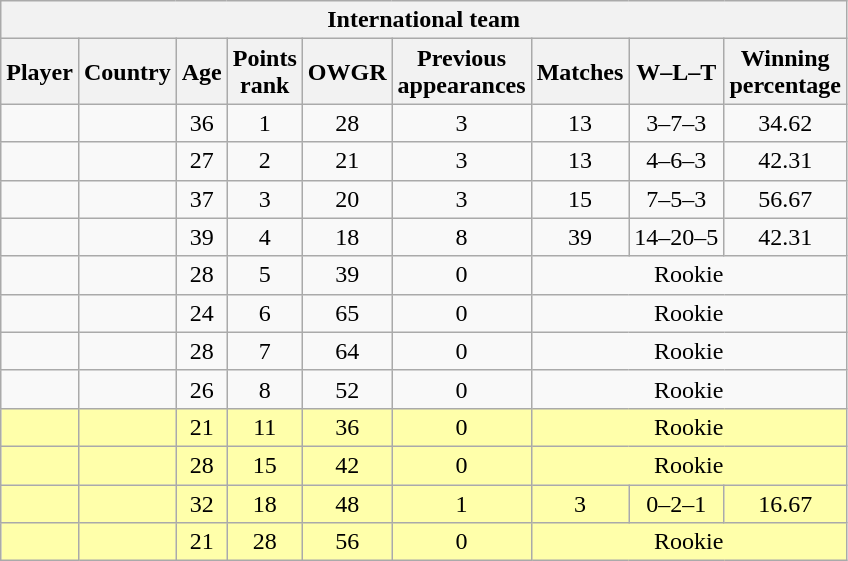<table class="wikitable sortable" style="text-align:center">
<tr>
<th colspan=9>International team</th>
</tr>
<tr>
<th>Player</th>
<th>Country</th>
<th>Age</th>
<th data-sort-type="number">Points<br>rank</th>
<th data-sort-type="number">OWGR</th>
<th data-sort-type="number">Previous<br>appearances</th>
<th data-sort-type="number">Matches</th>
<th data-sort-type="number">W–L–T</th>
<th data-sort-type="number">Winning<br>percentage</th>
</tr>
<tr>
<td align=left></td>
<td align=left></td>
<td>36</td>
<td>1</td>
<td>28</td>
<td>3</td>
<td>13</td>
<td>3–7–3</td>
<td>34.62</td>
</tr>
<tr>
<td align=left></td>
<td align=left></td>
<td>27</td>
<td>2</td>
<td>21</td>
<td>3</td>
<td>13</td>
<td>4–6–3</td>
<td>42.31</td>
</tr>
<tr>
<td align=left></td>
<td align=left></td>
<td>37</td>
<td>3</td>
<td>20</td>
<td>3</td>
<td>15</td>
<td>7–5–3</td>
<td>56.67</td>
</tr>
<tr>
<td align=left></td>
<td align=left></td>
<td>39</td>
<td>4</td>
<td>18</td>
<td>8</td>
<td>39</td>
<td>14–20–5</td>
<td>42.31</td>
</tr>
<tr>
<td align=left></td>
<td align=left></td>
<td>28</td>
<td>5</td>
<td>39</td>
<td>0</td>
<td colspan=3>Rookie</td>
</tr>
<tr>
<td align=left></td>
<td align=left></td>
<td>24</td>
<td>6</td>
<td>65</td>
<td>0</td>
<td colspan=3>Rookie</td>
</tr>
<tr>
<td align=left></td>
<td align=left></td>
<td>28</td>
<td>7</td>
<td>64</td>
<td>0</td>
<td colspan=3>Rookie</td>
</tr>
<tr>
<td align=left></td>
<td align=left></td>
<td>26</td>
<td>8</td>
<td>52</td>
<td>0</td>
<td colspan=3>Rookie</td>
</tr>
<tr style="background:#ffa;">
<td align=left></td>
<td align=left></td>
<td>21</td>
<td>11</td>
<td>36</td>
<td>0</td>
<td colspan=3>Rookie</td>
</tr>
<tr style="background:#ffa;">
<td align=left></td>
<td align=left></td>
<td>28</td>
<td>15</td>
<td>42</td>
<td>0</td>
<td colspan=3>Rookie</td>
</tr>
<tr style="background:#ffa;">
<td align=left></td>
<td align=left></td>
<td>32</td>
<td>18</td>
<td>48</td>
<td>1</td>
<td>3</td>
<td>0–2–1</td>
<td>16.67</td>
</tr>
<tr style="background:#ffa;">
<td align=left></td>
<td align=left></td>
<td>21</td>
<td>28</td>
<td>56</td>
<td>0</td>
<td colspan=3>Rookie</td>
</tr>
</table>
